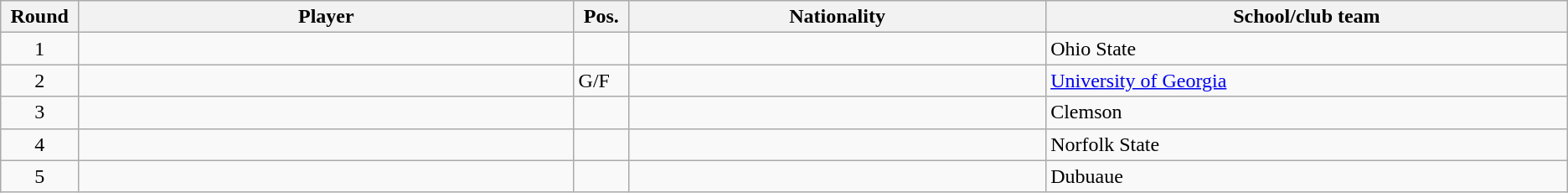<table class="wikitable sortable">
<tr>
<th width="1%">Round</th>
<th width="19%">Player</th>
<th width="1%">Pos.</th>
<th width="16%">Nationality</th>
<th width="20%">School/club team</th>
</tr>
<tr>
<td align=center>1</td>
<td></td>
<td></td>
<td></td>
<td>Ohio State</td>
</tr>
<tr>
<td align=center>2</td>
<td></td>
<td>G/F</td>
<td></td>
<td><a href='#'>University of Georgia</a></td>
</tr>
<tr>
<td align=center>3</td>
<td></td>
<td></td>
<td></td>
<td>Clemson</td>
</tr>
<tr>
<td align=center>4</td>
<td></td>
<td></td>
<td></td>
<td>Norfolk State</td>
</tr>
<tr>
<td align=center>5</td>
<td></td>
<td></td>
<td></td>
<td>Dubuaue</td>
</tr>
</table>
